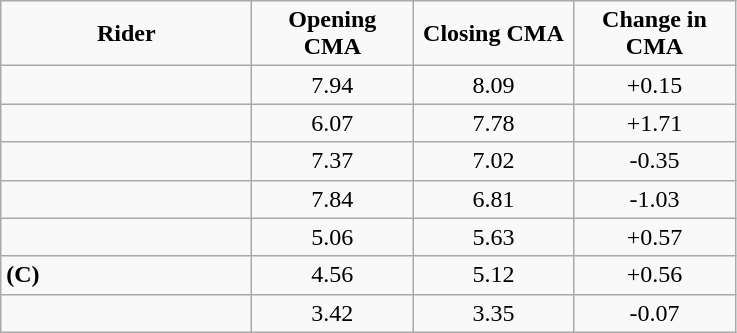<table class="wikitable">
<tr align=center>
<td width=160px><strong>Rider</strong></td>
<td width=100px><strong>Opening CMA</strong></td>
<td width=100px><strong>Closing CMA</strong></td>
<td width=100px><strong>Change in CMA</strong></td>
</tr>
<tr align=center>
<td align=left></td>
<td>7.94</td>
<td>8.09</td>
<td>+0.15</td>
</tr>
<tr align=center>
<td align=left></td>
<td>6.07</td>
<td>7.78</td>
<td>+1.71</td>
</tr>
<tr align=center>
<td align=left></td>
<td>7.37</td>
<td>7.02</td>
<td>-0.35</td>
</tr>
<tr align=center>
<td align=left></td>
<td>7.84</td>
<td>6.81</td>
<td>-1.03</td>
</tr>
<tr align=center>
<td align=left></td>
<td>5.06</td>
<td>5.63</td>
<td>+0.57</td>
</tr>
<tr align=center>
<td align=left> <strong>(C)</strong></td>
<td>4.56</td>
<td>5.12</td>
<td>+0.56</td>
</tr>
<tr align=center>
<td align=left></td>
<td>3.42</td>
<td>3.35</td>
<td>-0.07</td>
</tr>
</table>
